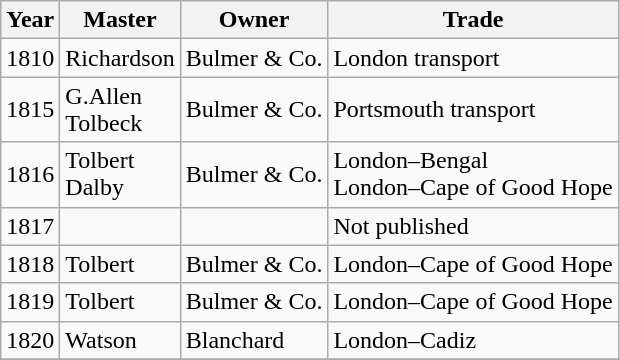<table class="sortable wikitable">
<tr>
<th>Year</th>
<th>Master</th>
<th>Owner</th>
<th>Trade</th>
</tr>
<tr>
<td>1810</td>
<td>Richardson</td>
<td>Bulmer & Co.</td>
<td>London transport</td>
</tr>
<tr>
<td>1815</td>
<td>G.Allen<br>Tolbeck</td>
<td>Bulmer & Co.</td>
<td>Portsmouth transport</td>
</tr>
<tr>
<td>1816</td>
<td>Tolbert<br>Dalby</td>
<td>Bulmer & Co.</td>
<td>London–Bengal<br>London–Cape of Good Hope</td>
</tr>
<tr>
<td>1817</td>
<td></td>
<td></td>
<td>Not published</td>
</tr>
<tr>
<td>1818</td>
<td>Tolbert</td>
<td>Bulmer & Co.</td>
<td>London–Cape of Good Hope</td>
</tr>
<tr>
<td>1819</td>
<td>Tolbert</td>
<td>Bulmer & Co.</td>
<td>London–Cape of Good Hope</td>
</tr>
<tr>
<td>1820</td>
<td>Watson</td>
<td>Blanchard</td>
<td>London–Cadiz</td>
</tr>
<tr>
</tr>
</table>
